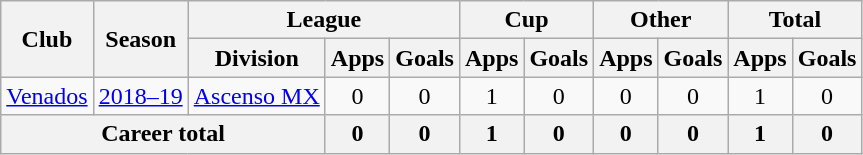<table class="wikitable" style="text-align: center">
<tr>
<th rowspan="2">Club</th>
<th rowspan="2">Season</th>
<th colspan="3">League</th>
<th colspan="2">Cup</th>
<th colspan="2">Other</th>
<th colspan="2">Total</th>
</tr>
<tr>
<th>Division</th>
<th>Apps</th>
<th>Goals</th>
<th>Apps</th>
<th>Goals</th>
<th>Apps</th>
<th>Goals</th>
<th>Apps</th>
<th>Goals</th>
</tr>
<tr>
<td><a href='#'>Venados</a></td>
<td><a href='#'>2018–19</a></td>
<td><a href='#'>Ascenso MX</a></td>
<td>0</td>
<td>0</td>
<td>1</td>
<td>0</td>
<td>0</td>
<td>0</td>
<td>1</td>
<td>0</td>
</tr>
<tr>
<th colspan="3"><strong>Career total</strong></th>
<th>0</th>
<th>0</th>
<th>1</th>
<th>0</th>
<th>0</th>
<th>0</th>
<th>1</th>
<th>0</th>
</tr>
</table>
